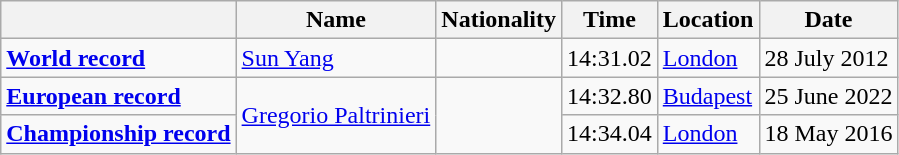<table class=wikitable>
<tr>
<th></th>
<th>Name</th>
<th>Nationality</th>
<th>Time</th>
<th>Location</th>
<th>Date</th>
</tr>
<tr>
<td><strong><a href='#'>World record</a></strong></td>
<td><a href='#'>Sun Yang</a></td>
<td></td>
<td>14:31.02</td>
<td><a href='#'>London</a></td>
<td>28 July 2012</td>
</tr>
<tr>
<td><strong><a href='#'>European record</a></strong></td>
<td rowspan=2><a href='#'>Gregorio Paltrinieri</a></td>
<td rowspan=2></td>
<td>14:32.80</td>
<td><a href='#'>Budapest</a></td>
<td>25 June 2022</td>
</tr>
<tr>
<td><strong><a href='#'>Championship record</a></strong></td>
<td>14:34.04</td>
<td><a href='#'>London</a></td>
<td>18 May 2016</td>
</tr>
</table>
